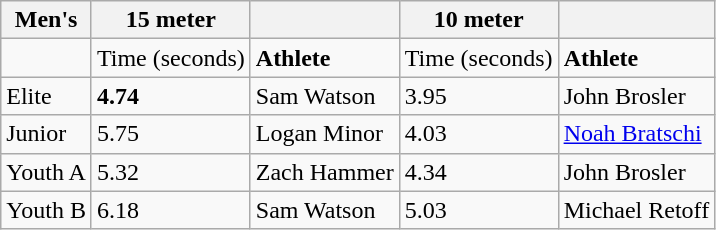<table class="wikitable">
<tr>
<th>Men's</th>
<th>15 meter</th>
<th></th>
<th>10 meter</th>
<th></th>
</tr>
<tr>
<td></td>
<td>Time (seconds)</td>
<td><strong>Athlete</strong></td>
<td>Time (seconds)</td>
<td><strong>Athlete</strong></td>
</tr>
<tr>
<td>Elite</td>
<td><strong>4.74</strong></td>
<td>Sam Watson</td>
<td>3.95</td>
<td>John Brosler</td>
</tr>
<tr>
<td>Junior</td>
<td>5.75</td>
<td>Logan Minor </td>
<td>4.03</td>
<td><a href='#'>Noah Bratschi</a></td>
</tr>
<tr>
<td>Youth A</td>
<td>5.32</td>
<td>Zach Hammer </td>
<td>4.34</td>
<td>John Brosler</td>
</tr>
<tr>
<td>Youth B</td>
<td>6.18</td>
<td>Sam Watson</td>
<td>5.03</td>
<td>Michael Retoff</td>
</tr>
</table>
